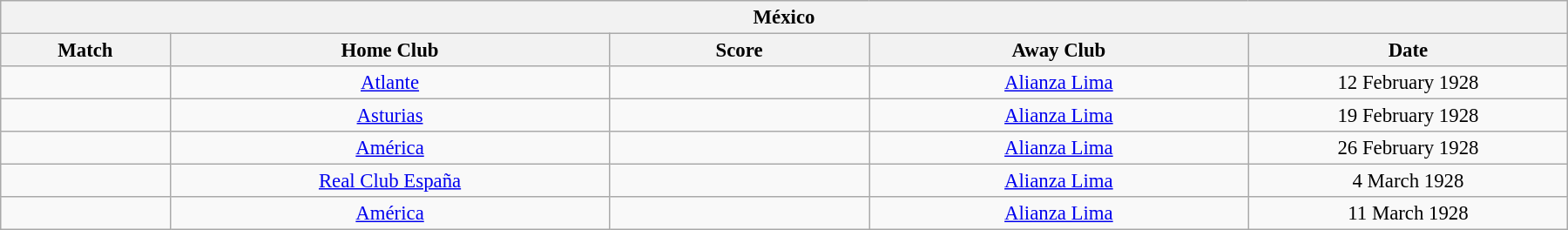<table class="wikitable collapsible collapsed" style="font-size:95%; text-align: center; width: 95%; margin:0 auto 0.5em auto;">
<tr>
<th colspan="9" align="center" style="with: 100%;">México</th>
</tr>
<tr>
<th width="50">Match</th>
<th width="140">Home Club</th>
<th width="80">Score</th>
<th width="120">Away Club</th>
<th width="100">Date</th>
</tr>
<tr>
<td></td>
<td><a href='#'>Atlante</a></td>
<td></td>
<td><a href='#'>Alianza Lima</a></td>
<td>12 February 1928</td>
</tr>
<tr>
<td></td>
<td><a href='#'>Asturias</a></td>
<td></td>
<td><a href='#'>Alianza Lima</a></td>
<td>19 February 1928</td>
</tr>
<tr>
<td></td>
<td><a href='#'>América</a></td>
<td></td>
<td><a href='#'>Alianza Lima</a></td>
<td>26 February 1928</td>
</tr>
<tr>
<td></td>
<td><a href='#'>Real Club España</a></td>
<td></td>
<td><a href='#'>Alianza Lima</a></td>
<td>4 March 1928</td>
</tr>
<tr>
<td></td>
<td><a href='#'>América</a></td>
<td></td>
<td><a href='#'>Alianza Lima</a></td>
<td>11 March 1928</td>
</tr>
</table>
